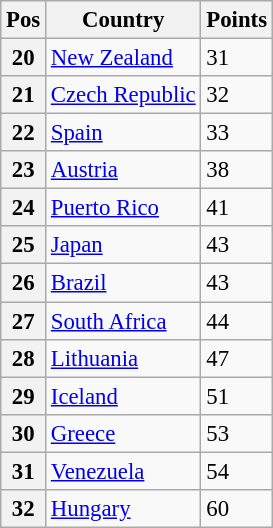<table class="wikitable" Style="font-size:95%">
<tr>
<th>Pos</th>
<th>Country</th>
<th>Points</th>
</tr>
<tr>
<th>20</th>
<td> <a href='#'>New Zealand</a></td>
<td>31</td>
</tr>
<tr>
<th>21</th>
<td> <a href='#'>Czech Republic</a></td>
<td>32</td>
</tr>
<tr>
<th>22</th>
<td> <a href='#'>Spain</a></td>
<td>33</td>
</tr>
<tr>
<th>23</th>
<td> <a href='#'>Austria</a></td>
<td>38</td>
</tr>
<tr>
<th>24</th>
<td> <a href='#'>Puerto Rico</a></td>
<td>41</td>
</tr>
<tr>
<th>25</th>
<td> <a href='#'>Japan</a></td>
<td>43</td>
</tr>
<tr>
<th>26</th>
<td> <a href='#'>Brazil</a></td>
<td>43</td>
</tr>
<tr>
<th>27</th>
<td> <a href='#'>South Africa</a></td>
<td>44</td>
</tr>
<tr>
<th>28</th>
<td> <a href='#'>Lithuania</a></td>
<td>47</td>
</tr>
<tr>
<th>29</th>
<td> <a href='#'>Iceland</a></td>
<td>51</td>
</tr>
<tr>
<th>30</th>
<td> <a href='#'>Greece</a></td>
<td>53</td>
</tr>
<tr>
<th>31</th>
<td> <a href='#'>Venezuela</a></td>
<td>54</td>
</tr>
<tr>
<th>32</th>
<td> <a href='#'>Hungary</a></td>
<td>60</td>
</tr>
</table>
